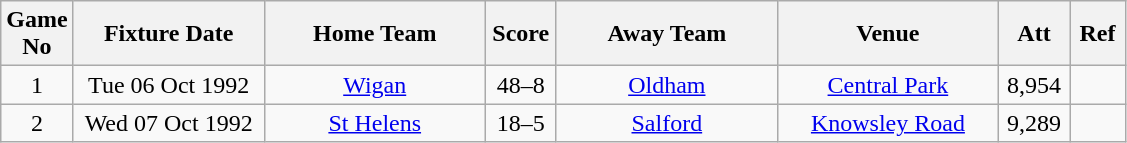<table class="wikitable" style="text-align:center;">
<tr>
<th width=20 abbr="No">Game No</th>
<th width=120 abbr="Date">Fixture Date</th>
<th width=140 abbr="Home Team">Home Team</th>
<th width=40 abbr="Score">Score</th>
<th width=140 abbr="Away Team">Away Team</th>
<th width=140 abbr="Venue">Venue</th>
<th width=40 abbr="Att">Att</th>
<th width=30 abbr="Ref">Ref</th>
</tr>
<tr>
<td>1</td>
<td>Tue 06 Oct 1992</td>
<td><a href='#'>Wigan</a></td>
<td>48–8</td>
<td><a href='#'>Oldham</a></td>
<td><a href='#'>Central Park</a></td>
<td>8,954</td>
<td></td>
</tr>
<tr>
<td>2</td>
<td>Wed 07 Oct 1992</td>
<td><a href='#'>St Helens</a></td>
<td>18–5</td>
<td><a href='#'>Salford</a></td>
<td><a href='#'>Knowsley Road</a></td>
<td>9,289</td>
<td></td>
</tr>
</table>
